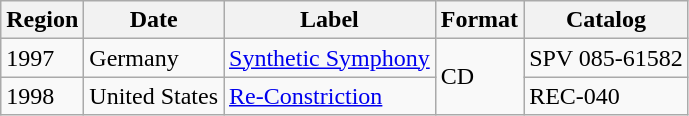<table class="wikitable">
<tr>
<th>Region</th>
<th>Date</th>
<th>Label</th>
<th>Format</th>
<th>Catalog</th>
</tr>
<tr>
<td>1997</td>
<td>Germany</td>
<td><a href='#'>Synthetic Symphony</a></td>
<td rowspan="2">CD</td>
<td>SPV 085-61582</td>
</tr>
<tr>
<td>1998</td>
<td>United States</td>
<td><a href='#'>Re-Constriction</a></td>
<td>REC-040</td>
</tr>
</table>
